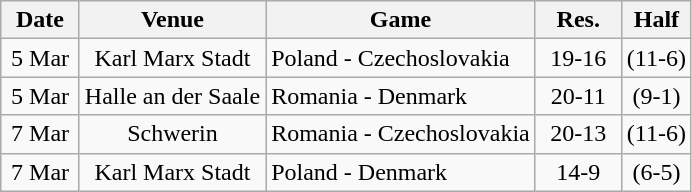<table class="wikitable" style="text-align:center;">
<tr>
<th width="45px">Date</th>
<th>Venue</th>
<th>Game</th>
<th width="50px">Res.</th>
<th>Half</th>
</tr>
<tr>
<td>5 Mar</td>
<td>Karl Marx Stadt</td>
<td align="left">Poland - Czechoslovakia</td>
<td>19-16</td>
<td>(11-6)</td>
</tr>
<tr>
<td>5 Mar</td>
<td>Halle an der Saale</td>
<td align="left">Romania - Denmark</td>
<td>20-11</td>
<td>(9-1)</td>
</tr>
<tr>
<td>7 Mar</td>
<td>Schwerin</td>
<td align="left">Romania - Czechoslovakia</td>
<td>20-13</td>
<td>(11-6)</td>
</tr>
<tr>
<td>7 Mar</td>
<td>Karl Marx Stadt</td>
<td align="left">Poland - Denmark</td>
<td>14-9</td>
<td>(6-5)</td>
</tr>
</table>
